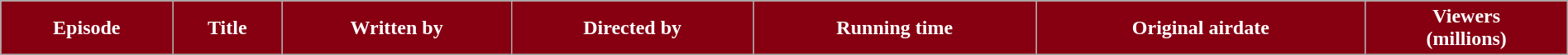<table class="wikitable plainrowheaders" style="width:100%;">
<tr style="color:#fff;">
<th style="background:#860012;">Episode</th>
<th style="background:#860012;">Title</th>
<th style="background:#860012;">Written by</th>
<th style="background:#860012;">Directed by</th>
<th style="background:#860012;">Running time</th>
<th style="background:#860012;">Original airdate</th>
<th style="background:#860012;">Viewers<br>(millions)<br>





</th>
</tr>
</table>
